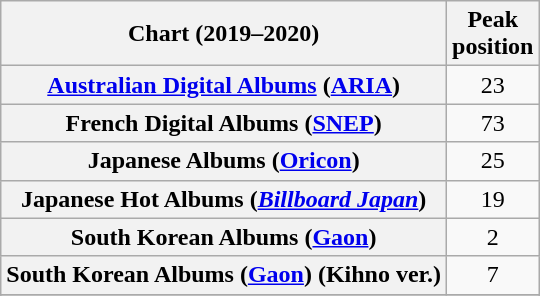<table class="wikitable plainrowheaders sortable" style="text-align:center">
<tr>
<th scope="col">Chart (2019–2020)</th>
<th scope="col">Peak<br>position</th>
</tr>
<tr>
<th scope="row"><a href='#'>Australian Digital Albums</a> (<a href='#'>ARIA</a>)</th>
<td>23</td>
</tr>
<tr>
<th scope="row">French Digital Albums (<a href='#'>SNEP</a>)</th>
<td>73</td>
</tr>
<tr>
<th scope="row">Japanese Albums (<a href='#'>Oricon</a>)</th>
<td>25</td>
</tr>
<tr>
<th scope="row">Japanese Hot Albums (<em><a href='#'>Billboard Japan</a></em>)</th>
<td>19</td>
</tr>
<tr>
<th scope="row">South Korean Albums (<a href='#'>Gaon</a>)</th>
<td>2</td>
</tr>
<tr>
<th scope="row">South Korean Albums (<a href='#'>Gaon</a>) (Kihno ver.)</th>
<td>7</td>
</tr>
<tr>
</tr>
<tr>
</tr>
<tr>
</tr>
<tr>
</tr>
</table>
